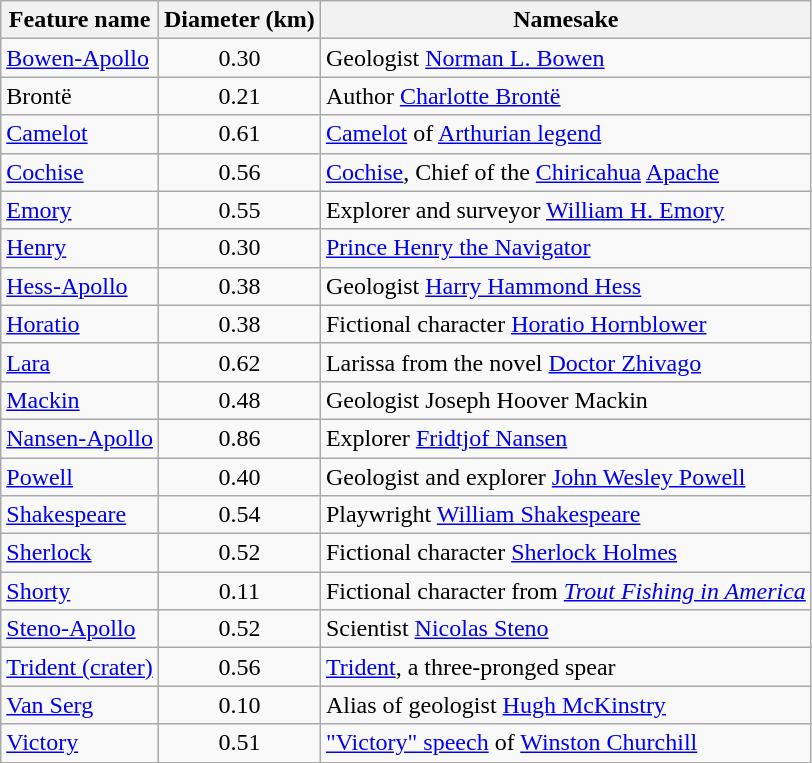<table class="wikitable">
<tr>
<th>Feature name</th>
<th>Diameter (km)</th>
<th>Namesake</th>
</tr>
<tr>
<td><a href='#'>Bowen-Apollo</a></td>
<td style="text-align: center;">0.30</td>
<td>Geologist <a href='#'>Norman L. Bowen</a></td>
</tr>
<tr>
<td>Brontë</td>
<td style="text-align: center;">0.21</td>
<td>Author <a href='#'>Charlotte Brontë</a></td>
</tr>
<tr>
<td><a href='#'>Camelot</a></td>
<td style="text-align: center;">0.61</td>
<td><a href='#'>Camelot</a> of <a href='#'>Arthurian legend</a></td>
</tr>
<tr>
<td><a href='#'>Cochise</a></td>
<td style="text-align: center;">0.56</td>
<td><a href='#'>Cochise</a>, Chief of the <a href='#'>Chiricahua</a> <a href='#'>Apache</a></td>
</tr>
<tr>
<td><a href='#'>Emory</a></td>
<td style="text-align: center;">0.55</td>
<td>Explorer and surveyor <a href='#'>William H. Emory</a></td>
</tr>
<tr>
<td><a href='#'>Henry</a></td>
<td style="text-align: center;">0.30</td>
<td><a href='#'>Prince Henry the Navigator</a></td>
</tr>
<tr>
<td><a href='#'>Hess-Apollo</a></td>
<td style="text-align: center;">0.38</td>
<td>Geologist <a href='#'>Harry Hammond Hess</a></td>
</tr>
<tr>
<td><a href='#'>Horatio</a></td>
<td style="text-align: center;">0.38</td>
<td>Fictional character <a href='#'>Horatio Hornblower</a></td>
</tr>
<tr>
<td><a href='#'>Lara</a></td>
<td style="text-align: center;">0.62</td>
<td>Larissa from the novel <a href='#'>Doctor Zhivago</a></td>
</tr>
<tr>
<td><a href='#'>Mackin</a></td>
<td style="text-align: center;">0.48</td>
<td>Geologist Joseph Hoover Mackin</td>
</tr>
<tr>
<td><a href='#'>Nansen-Apollo</a></td>
<td style="text-align: center;">0.86</td>
<td>Explorer <a href='#'>Fridtjof Nansen</a></td>
</tr>
<tr>
<td><a href='#'>Powell</a></td>
<td style="text-align: center;">0.40</td>
<td>Geologist and explorer <a href='#'>John Wesley Powell</a></td>
</tr>
<tr>
<td><a href='#'>Shakespeare</a></td>
<td style="text-align: center;">0.54</td>
<td>Playwright <a href='#'>William Shakespeare</a></td>
</tr>
<tr>
<td><a href='#'>Sherlock</a></td>
<td style="text-align: center;">0.52</td>
<td>Fictional character <a href='#'>Sherlock Holmes</a></td>
</tr>
<tr>
<td><a href='#'>Shorty</a></td>
<td style="text-align: center;">0.11</td>
<td>Fictional character from <em><a href='#'>Trout Fishing in America</a></em></td>
</tr>
<tr>
<td><a href='#'>Steno-Apollo</a></td>
<td style="text-align: center;">0.52</td>
<td>Scientist <a href='#'>Nicolas Steno</a></td>
</tr>
<tr>
<td><a href='#'>Trident (crater)</a></td>
<td style="text-align: center;">0.56</td>
<td><a href='#'>Trident</a>, a three-pronged spear</td>
</tr>
<tr>
<td><a href='#'>Van Serg</a></td>
<td style="text-align: center;">0.10</td>
<td>Alias of geologist <a href='#'>Hugh McKinstry</a></td>
</tr>
<tr>
<td><a href='#'>Victory</a></td>
<td style="text-align: center;">0.51</td>
<td><a href='#'>"Victory" speech</a> of <a href='#'>Winston Churchill</a></td>
</tr>
</table>
